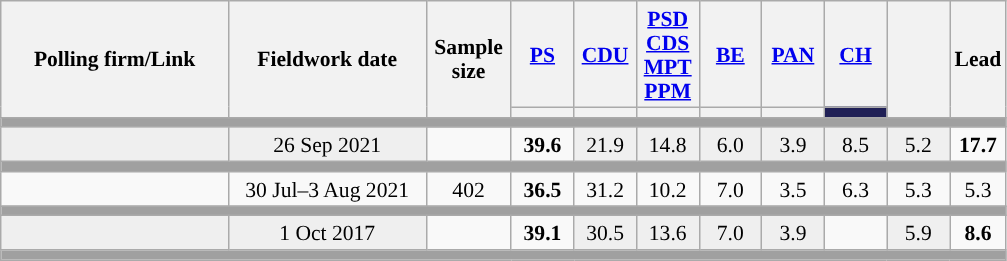<table class="wikitable sortable mw-datatable" style="text-align:center;font-size:90%;line-height:16px;">
<tr style="height:42px;">
<th style="width:145px;" rowspan="2">Polling firm/Link</th>
<th style="width:125px;" rowspan="2">Fieldwork date</th>
<th class="unsortable" style="width:50px;" rowspan="2">Sample size</th>
<th class="unsortable" style="width:35px;"><a href='#'>PS</a></th>
<th class="unsortable" style="width:35px;"><a href='#'>CDU</a></th>
<th class="unsortable" style="width:35px;"><a href='#'>PSD</a><br><a href='#'>CDS</a><br><a href='#'>MPT</a><br><a href='#'>PPM</a></th>
<th class="unsortable" style="width:35px;"><a href='#'>BE</a></th>
<th class="unsortable" style="width:35px;"><a href='#'>PAN</a></th>
<th class="unsortable" style="width:35px;"><a href='#'>CH</a></th>
<th class="unsortable" style="width:35px;" rowspan="2"></th>
<th class="unsortable" style="width:30px;" rowspan="2">Lead</th>
</tr>
<tr>
<th class="unsortable" style="color:inherit;background:"></th>
<th class="unsortable" style="color:inherit;background:"></th>
<th class="unsortable" style="color:inherit;background:"></th>
<th class="unsortable" style="color:inherit;background:"></th>
<th class="sortable" style="background:"></th>
<th class="sortable" style="background:#202056;"></th>
</tr>
<tr>
<td colspan="13" style="background:#A0A0A0"></td>
</tr>
<tr>
<td style="background:#EFEFEF;"><strong></strong></td>
<td style="background:#EFEFEF;" data-sort-value="2019-10-06">26 Sep 2021</td>
<td></td>
<td><strong>39.6</strong><br></td>
<td style="background:#EFEFEF;">21.9<br></td>
<td style="background:#EFEFEF;">14.8<br></td>
<td style="background:#EFEFEF;">6.0<br></td>
<td style="background:#EFEFEF;">3.9<br></td>
<td style="background:#EFEFEF;">8.5<br></td>
<td style="background:#EFEFEF;">5.2</td>
<td style="background:"><strong>17.7</strong></td>
</tr>
<tr>
<td colspan="13" style="background:#A0A0A0"></td>
</tr>
<tr>
<td align="center"><br></td>
<td align="center">30 Jul–3 Aug 2021</td>
<td>402</td>
<td align="center" ><strong>36.5</strong><br></td>
<td align="center">31.2<br></td>
<td align="center">10.2<br></td>
<td align="center">7.0<br></td>
<td align="center">3.5<br></td>
<td align="center">6.3<br></td>
<td align="center">5.3<br></td>
<td style="background:">5.3</td>
</tr>
<tr>
<td colspan="13" style="background:#A0A0A0"></td>
</tr>
<tr>
<td style="background:#EFEFEF;"><strong></strong></td>
<td style="background:#EFEFEF;" data-sort-value="2019-10-06">1 Oct 2017</td>
<td></td>
<td><strong>39.1</strong><br></td>
<td style="background:#EFEFEF;">30.5<br></td>
<td style="background:#EFEFEF;">13.6<br></td>
<td style="background:#EFEFEF;">7.0<br></td>
<td style="background:#EFEFEF;">3.9<br></td>
<td></td>
<td style="background:#EFEFEF;">5.9<br></td>
<td style="background:"><strong>8.6</strong></td>
</tr>
<tr>
<td colspan="13" style="background:#A0A0A0"></td>
</tr>
</table>
